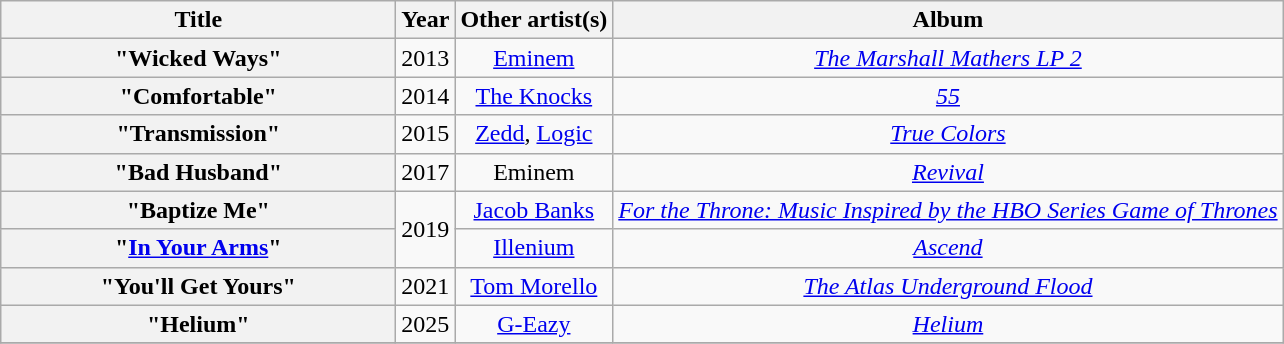<table class="wikitable plainrowheaders" style="text-align:center;">
<tr>
<th scope="col" style="width:16em;">Title</th>
<th scope="col">Year</th>
<th scope="col">Other artist(s)</th>
<th scope="col">Album</th>
</tr>
<tr>
<th scope="row">"Wicked Ways"</th>
<td>2013</td>
<td><a href='#'>Eminem</a></td>
<td><em><a href='#'>The Marshall Mathers LP 2</a></em></td>
</tr>
<tr>
<th scope="row">"Comfortable"</th>
<td>2014</td>
<td><a href='#'>The Knocks</a></td>
<td><em><a href='#'>55</a></em></td>
</tr>
<tr>
<th scope="row">"Transmission"</th>
<td>2015</td>
<td><a href='#'>Zedd</a>, <a href='#'>Logic</a></td>
<td><em><a href='#'>True Colors</a></em></td>
</tr>
<tr>
<th scope="row">"Bad Husband"</th>
<td>2017</td>
<td>Eminem</td>
<td><em><a href='#'>Revival</a></em></td>
</tr>
<tr>
<th scope="row">"Baptize Me"</th>
<td rowspan="2">2019</td>
<td><a href='#'>Jacob Banks</a></td>
<td><em><a href='#'>For the Throne: Music Inspired by the HBO Series Game of Thrones</a></em></td>
</tr>
<tr>
<th scope="row">"<a href='#'>In Your Arms</a>"</th>
<td><a href='#'>Illenium</a></td>
<td><em><a href='#'>Ascend</a></em></td>
</tr>
<tr>
<th scope="row">"You'll Get Yours"</th>
<td rowspan="1">2021</td>
<td><a href='#'>Tom Morello</a></td>
<td><em><a href='#'>The Atlas Underground Flood</a></em></td>
</tr>
<tr>
<th scope="row">"Helium"</th>
<td rowspan="1">2025</td>
<td><a href='#'>G-Eazy</a></td>
<td><em><a href='#'>Helium</a></em></td>
</tr>
<tr>
</tr>
</table>
